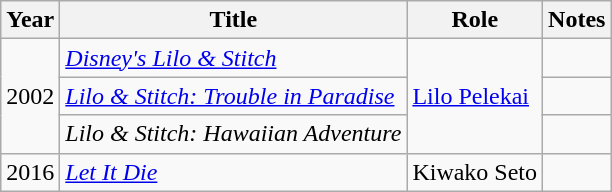<table class="wikitable sortable">
<tr>
<th>Year</th>
<th>Title</th>
<th>Role</th>
<th>Notes</th>
</tr>
<tr>
<td rowspan="3">2002</td>
<td><em><a href='#'>Disney's Lilo & Stitch</a></em></td>
<td rowspan=3><a href='#'>Lilo Pelekai</a></td>
<td></td>
</tr>
<tr>
<td><em><a href='#'>Lilo & Stitch: Trouble in Paradise</a></em></td>
<td></td>
</tr>
<tr>
<td><em>Lilo & Stitch: Hawaiian Adventure</em></td>
<td></td>
</tr>
<tr>
<td>2016</td>
<td><em><a href='#'>Let It Die</a></em></td>
<td>Kiwako Seto</td>
<td></td>
</tr>
</table>
